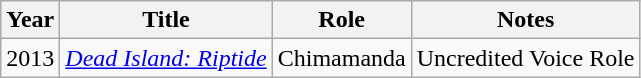<table class="wikitable sortable">
<tr>
<th scope="col">Year</th>
<th scope="col">Title</th>
<th scope="col">Role</th>
<th scope="col" class="unsortable">Notes</th>
</tr>
<tr>
<td>2013</td>
<td><em><a href='#'>Dead Island: Riptide</a></em></td>
<td>Chimamanda</td>
<td>Uncredited Voice Role</td>
</tr>
</table>
